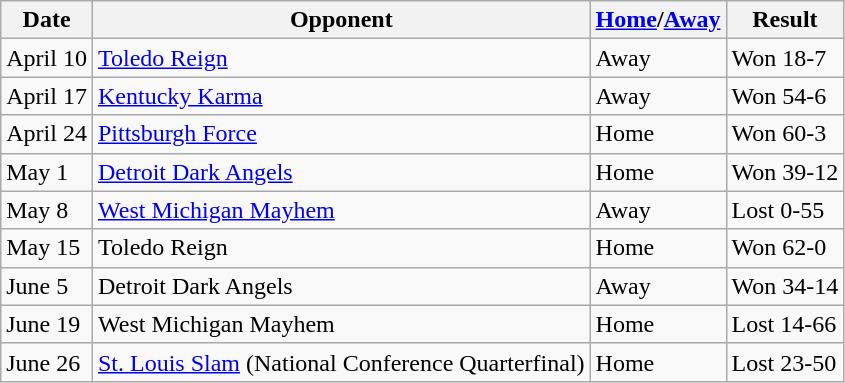<table class="wikitable">
<tr>
<th>Date</th>
<th>Opponent</th>
<th><a href='#'>Home</a>/<a href='#'>Away</a></th>
<th>Result</th>
</tr>
<tr>
<td>April 10</td>
<td><a href='#'>Toledo Reign</a></td>
<td>Away</td>
<td>Won 18-7</td>
</tr>
<tr>
<td>April 17</td>
<td><a href='#'>Kentucky Karma</a></td>
<td>Away</td>
<td>Won 54-6</td>
</tr>
<tr>
<td>April 24</td>
<td><a href='#'>Pittsburgh Force</a></td>
<td>Home</td>
<td>Won 60-3</td>
</tr>
<tr>
<td>May 1</td>
<td><a href='#'>Detroit Dark Angels</a></td>
<td>Home</td>
<td>Won 39-12</td>
</tr>
<tr>
<td>May 8</td>
<td><a href='#'>West Michigan Mayhem</a></td>
<td>Away</td>
<td>Lost 0-55</td>
</tr>
<tr>
<td>May 15</td>
<td>Toledo Reign</td>
<td>Home</td>
<td>Won 62-0</td>
</tr>
<tr>
<td>June 5</td>
<td>Detroit Dark Angels</td>
<td>Away</td>
<td>Won 34-14</td>
</tr>
<tr>
<td>June 19</td>
<td>West Michigan Mayhem</td>
<td>Home</td>
<td>Lost 14-66</td>
</tr>
<tr>
<td>June 26</td>
<td><a href='#'>St. Louis Slam</a> (National Conference Quarterfinal)</td>
<td>Home</td>
<td>Lost 23-50</td>
</tr>
</table>
